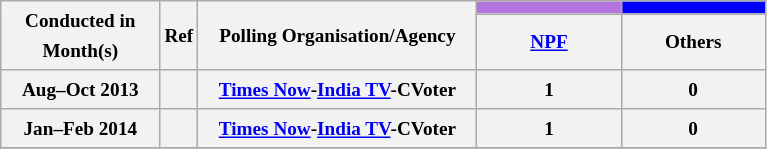<table class="wikitable" style="text-align:center;font-size:80%;line-height:20px;">
<tr>
<th class="wikitable" rowspan="2" width="100px">Conducted in Month(s)</th>
<th class="wikitable" rowspan="2" width="10px">Ref</th>
<th class="wikitable" rowspan="2" width="180px">Polling Organisation/Agency</th>
<td style="background:#b475df;"></td>
<td style="background:blue;"></td>
</tr>
<tr>
<th class="wikitable" width="90px"><a href='#'>NPF</a></th>
<th class="wikitable" width="90px">Others</th>
</tr>
<tr class="hintergrundfarbe2" style="text-align:center">
<th>Aug–Oct 2013</th>
<th></th>
<th><a href='#'>Times Now</a>-<a href='#'>India TV</a>-CVoter</th>
<th>1</th>
<th>0</th>
</tr>
<tr class="hintergrundfarbe2" style="text-align:center">
<th>Jan–Feb 2014</th>
<th></th>
<th><a href='#'>Times Now</a>-<a href='#'>India TV</a>-CVoter</th>
<th>1</th>
<th>0</th>
</tr>
<tr>
</tr>
</table>
